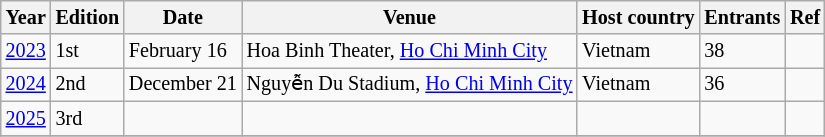<table class="wikitable sortable" style="font-size: 84%;">
<tr>
<th>Year</th>
<th>Edition</th>
<th>Date</th>
<th>Venue</th>
<th>Host country</th>
<th>Entrants</th>
<th>Ref</th>
</tr>
<tr>
<td><a href='#'>2023</a></td>
<td>1st</td>
<td>February 16</td>
<td>Hoa Binh Theater, <a href='#'>Ho Chi Minh City</a></td>
<td>Vietnam</td>
<td>38</td>
<td></td>
</tr>
<tr>
<td><a href='#'>2024</a></td>
<td>2nd</td>
<td>December 21</td>
<td>Nguyễn Du Stadium, <a href='#'>Ho Chi Minh City</a></td>
<td>Vietnam</td>
<td>36</td>
<td></td>
</tr>
<tr>
<td><a href='#'>2025</a></td>
<td>3rd</td>
<td></td>
<td></td>
<td></td>
<td></td>
<td></td>
</tr>
<tr>
</tr>
</table>
